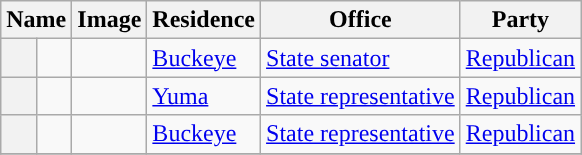<table class="sortable wikitable">
<tr valign=bottom>
<th colspan="2">Name</th>
<th>Image</th>
<th>Residence</th>
<th>Office</th>
<th>Party</th>
</tr>
<tr>
<th style="background-color:  "></th>
<td></td>
<td></td>
<td><a href='#'>Buckeye</a></td>
<td><a href='#'>State senator</a></td>
<td><a href='#'>Republican</a></td>
</tr>
<tr>
<th style="background-color:  "></th>
<td></td>
<td></td>
<td><a href='#'>Yuma</a></td>
<td><a href='#'>State representative</a></td>
<td><a href='#'>Republican</a></td>
</tr>
<tr>
<th style="background-color:  "></th>
<td></td>
<td></td>
<td><a href='#'>Buckeye</a></td>
<td><a href='#'>State representative</a></td>
<td><a href='#'>Republican</a></td>
</tr>
<tr>
</tr>
</table>
